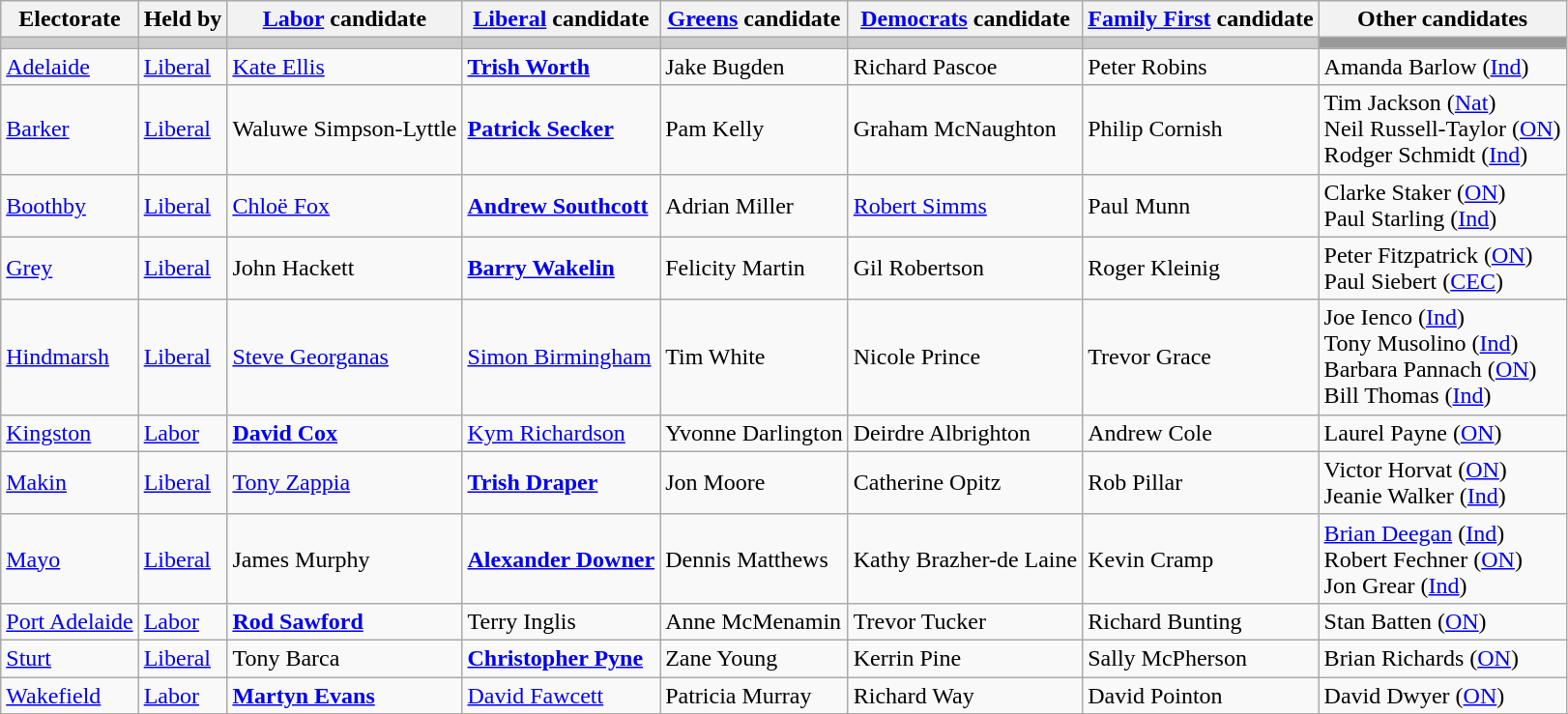<table class="wikitable">
<tr>
<th>Electorate</th>
<th>Held by</th>
<th><a href='#'>Labor</a> candidate</th>
<th><a href='#'>Liberal</a> candidate</th>
<th><a href='#'>Greens</a> candidate</th>
<th><a href='#'>Democrats</a> candidate</th>
<th><a href='#'>Family First</a> candidate</th>
<th>Other candidates</th>
</tr>
<tr style="background:#ccc;">
<td></td>
<td></td>
<td></td>
<td></td>
<td></td>
<td></td>
<td></td>
<td style="background:#999;"></td>
</tr>
<tr>
<td><a href='#'>Adelaide</a></td>
<td><a href='#'>Liberal</a></td>
<td><a href='#'>Kate Ellis</a></td>
<td><strong><a href='#'>Trish Worth</a></strong></td>
<td>Jake Bugden</td>
<td>Richard Pascoe</td>
<td>Peter Robins</td>
<td>Amanda Barlow (<a href='#'>Ind</a>)</td>
</tr>
<tr>
<td><a href='#'>Barker</a></td>
<td><a href='#'>Liberal</a></td>
<td>Waluwe Simpson-Lyttle</td>
<td><strong><a href='#'>Patrick Secker</a></strong></td>
<td>Pam Kelly</td>
<td>Graham McNaughton</td>
<td>Philip Cornish</td>
<td>Tim Jackson (<a href='#'>Nat</a>)<br>Neil Russell-Taylor (<a href='#'>ON</a>)<br>Rodger Schmidt (<a href='#'>Ind</a>)</td>
</tr>
<tr>
<td><a href='#'>Boothby</a></td>
<td><a href='#'>Liberal</a></td>
<td><a href='#'>Chloë Fox</a></td>
<td><strong><a href='#'>Andrew Southcott</a></strong></td>
<td>Adrian Miller</td>
<td><a href='#'>Robert Simms</a></td>
<td>Paul Munn</td>
<td>Clarke Staker (<a href='#'>ON</a>)<br>Paul Starling (<a href='#'>Ind</a>)</td>
</tr>
<tr>
<td><a href='#'>Grey</a></td>
<td><a href='#'>Liberal</a></td>
<td>John Hackett</td>
<td><strong><a href='#'>Barry Wakelin</a></strong></td>
<td>Felicity Martin</td>
<td>Gil Robertson</td>
<td>Roger Kleinig</td>
<td>Peter Fitzpatrick (<a href='#'>ON</a>)<br>Paul Siebert (<a href='#'>CEC</a>)</td>
</tr>
<tr>
<td><a href='#'>Hindmarsh</a></td>
<td><a href='#'>Liberal</a></td>
<td><a href='#'>Steve Georganas</a></td>
<td><a href='#'>Simon Birmingham</a></td>
<td>Tim White</td>
<td>Nicole Prince</td>
<td>Trevor Grace</td>
<td>Joe Ienco (<a href='#'>Ind</a>)<br>Tony Musolino (<a href='#'>Ind</a>)<br>Barbara Pannach (<a href='#'>ON</a>)<br>Bill Thomas (<a href='#'>Ind</a>)</td>
</tr>
<tr>
<td><a href='#'>Kingston</a></td>
<td><a href='#'>Labor</a></td>
<td><strong><a href='#'>David Cox</a></strong></td>
<td><a href='#'>Kym Richardson</a></td>
<td>Yvonne Darlington</td>
<td>Deirdre Albrighton</td>
<td>Andrew Cole</td>
<td>Laurel Payne (<a href='#'>ON</a>)</td>
</tr>
<tr>
<td><a href='#'>Makin</a></td>
<td><a href='#'>Liberal</a></td>
<td><a href='#'>Tony Zappia</a></td>
<td><strong><a href='#'>Trish Draper</a></strong></td>
<td>Jon Moore</td>
<td>Catherine Opitz</td>
<td>Rob Pillar</td>
<td>Victor Horvat (<a href='#'>ON</a>)<br>Jeanie Walker (<a href='#'>Ind</a>)</td>
</tr>
<tr>
<td><a href='#'>Mayo</a></td>
<td><a href='#'>Liberal</a></td>
<td>James Murphy</td>
<td><strong><a href='#'>Alexander Downer</a></strong></td>
<td>Dennis Matthews</td>
<td>Kathy Brazher-de Laine</td>
<td>Kevin Cramp</td>
<td><a href='#'>Brian Deegan</a> (<a href='#'>Ind</a>)<br>Robert Fechner (<a href='#'>ON</a>)<br>Jon Grear (<a href='#'>Ind</a>)</td>
</tr>
<tr>
<td><a href='#'>Port Adelaide</a></td>
<td><a href='#'>Labor</a></td>
<td><strong><a href='#'>Rod Sawford</a></strong></td>
<td>Terry Inglis</td>
<td>Anne McMenamin</td>
<td>Trevor Tucker</td>
<td>Richard Bunting</td>
<td>Stan Batten (<a href='#'>ON</a>)</td>
</tr>
<tr>
<td><a href='#'>Sturt</a></td>
<td><a href='#'>Liberal</a></td>
<td>Tony Barca</td>
<td><strong><a href='#'>Christopher Pyne</a></strong></td>
<td>Zane Young</td>
<td>Kerrin Pine</td>
<td>Sally McPherson</td>
<td>Brian Richards (<a href='#'>ON</a>)</td>
</tr>
<tr>
<td><a href='#'>Wakefield</a></td>
<td><a href='#'>Labor</a></td>
<td><strong><a href='#'>Martyn Evans</a></strong></td>
<td><a href='#'>David Fawcett</a></td>
<td>Patricia Murray</td>
<td>Richard Way</td>
<td>David Pointon</td>
<td>David Dwyer (<a href='#'>ON</a>)</td>
</tr>
</table>
